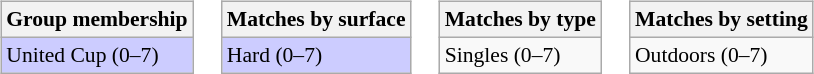<table>
<tr valign=top>
<td><br><table class=wikitable style=font-size:90%>
<tr>
<th>Group membership</th>
</tr>
<tr style="background:#ccf;">
<td>United Cup (0–7)</td>
</tr>
</table>
</td>
<td><br><table class=wikitable style=font-size:90%>
<tr>
<th>Matches by surface</th>
</tr>
<tr style="background:#ccf;">
<td>Hard (0–7)</td>
</tr>
</table>
</td>
<td><br><table class=wikitable style=font-size:90%>
<tr>
<th>Matches by type</th>
</tr>
<tr>
<td>Singles (0–7)</td>
</tr>
</table>
</td>
<td><br><table class=wikitable style=font-size:90%>
<tr>
<th>Matches by setting</th>
</tr>
<tr>
<td>Outdoors (0–7)</td>
</tr>
</table>
</td>
</tr>
</table>
